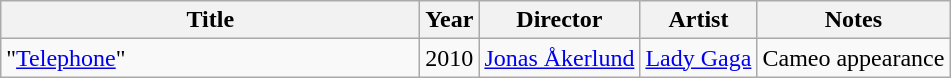<table class="wikitable">
<tr>
<th scope="col" style="width:17em;">Title</th>
<th>Year</th>
<th>Director</th>
<th>Artist</th>
<th>Notes</th>
</tr>
<tr>
<td scope="row">"<a href='#'>Telephone</a>"</td>
<td>2010</td>
<td><a href='#'>Jonas Åkerlund</a></td>
<td><a href='#'>Lady Gaga</a></td>
<td>Cameo appearance</td>
</tr>
</table>
